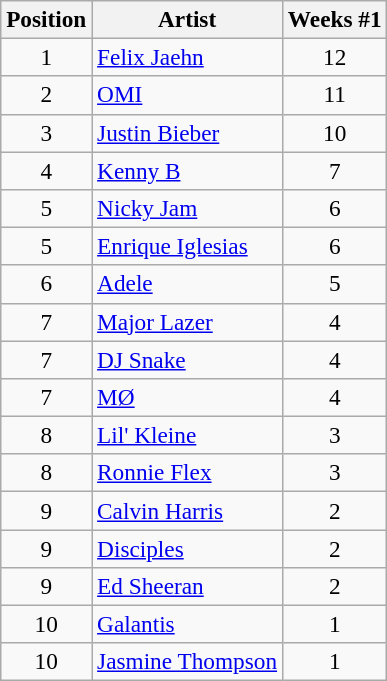<table class="wikitable sortable" style="font-size:97%;">
<tr>
<th>Position</th>
<th>Artist</th>
<th>Weeks #1</th>
</tr>
<tr>
<td align="center">1</td>
<td><a href='#'>Felix Jaehn</a></td>
<td align="center">12</td>
</tr>
<tr>
<td align="center">2</td>
<td><a href='#'>OMI</a></td>
<td align="center">11</td>
</tr>
<tr>
<td align="center">3</td>
<td><a href='#'>Justin Bieber</a></td>
<td align="center">10</td>
</tr>
<tr>
<td align="center">4</td>
<td><a href='#'>Kenny B</a></td>
<td align="center">7</td>
</tr>
<tr>
<td align="center">5</td>
<td><a href='#'>Nicky Jam</a></td>
<td align="center">6</td>
</tr>
<tr>
<td align="center">5</td>
<td><a href='#'>Enrique Iglesias</a></td>
<td align="center">6</td>
</tr>
<tr>
<td align="center">6</td>
<td><a href='#'>Adele</a></td>
<td align="center">5</td>
</tr>
<tr>
<td align="center">7</td>
<td><a href='#'>Major Lazer</a></td>
<td align="center">4</td>
</tr>
<tr>
<td align="center">7</td>
<td><a href='#'>DJ Snake</a></td>
<td align="center">4</td>
</tr>
<tr>
<td align="center">7</td>
<td><a href='#'>MØ</a></td>
<td align="center">4</td>
</tr>
<tr>
<td align="center">8</td>
<td><a href='#'>Lil' Kleine</a></td>
<td align="center">3</td>
</tr>
<tr>
<td align="center">8</td>
<td><a href='#'>Ronnie Flex</a></td>
<td align="center">3</td>
</tr>
<tr>
<td align="center">9</td>
<td><a href='#'>Calvin Harris</a></td>
<td align="center">2</td>
</tr>
<tr>
<td align="center">9</td>
<td><a href='#'>Disciples</a></td>
<td align="center">2</td>
</tr>
<tr>
<td align="center">9</td>
<td><a href='#'>Ed Sheeran</a></td>
<td align="center">2</td>
</tr>
<tr>
<td align="center">10</td>
<td><a href='#'>Galantis</a></td>
<td align="center">1</td>
</tr>
<tr>
<td align="center">10</td>
<td><a href='#'>Jasmine Thompson</a></td>
<td align="center">1</td>
</tr>
</table>
